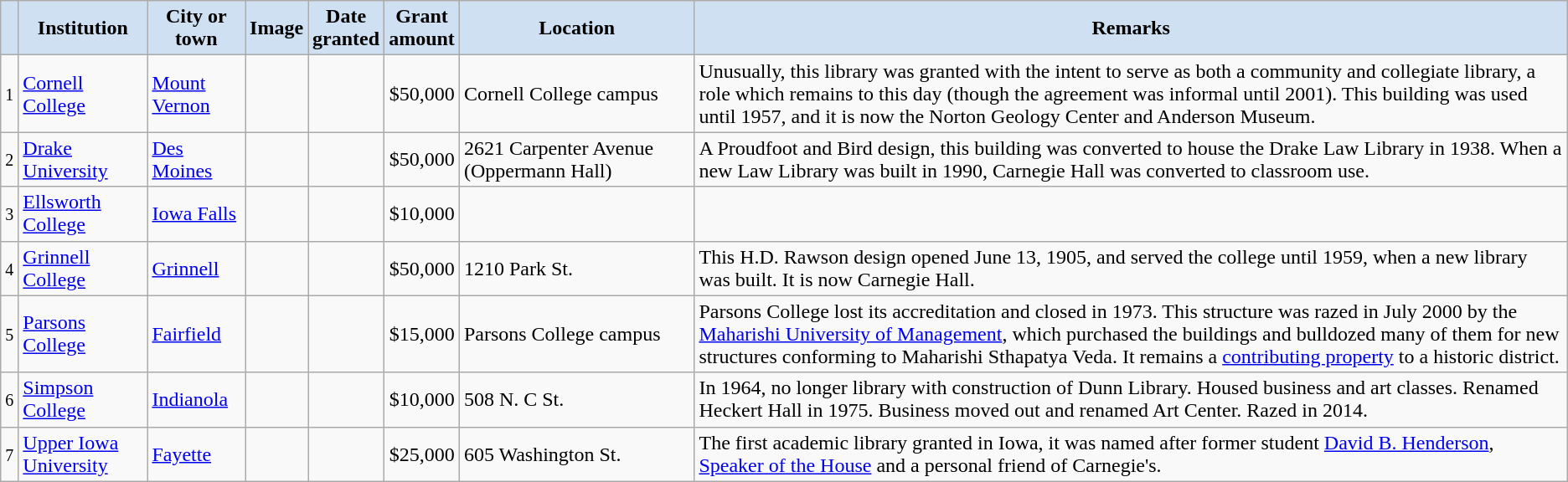<table class="wikitable sortable" align="center">
<tr>
<th style="background-color:#CEE0F2;" width="*"></th>
<th style="background-color:#CEE0F2;" width="*"><strong>Institution</strong></th>
<th style="background-color:#CEE0F2;" width="*"><strong>City or<br>town</strong></th>
<th style="background-color:#CEE0F2;" class="unsortable"><strong>Image</strong></th>
<th style="background-color:#CEE0F2;" width="*"><strong>Date<br>granted</strong></th>
<th style="background-color:#CEE0F2;" width="*"><strong>Grant<br>amount</strong></th>
<th style="background-color:#CEE0F2;" width="15%"><strong>Location</strong></th>
<th style="background-color:#CEE0F2;" width="*" class="unsortable"><strong>Remarks</strong></th>
</tr>
<tr ->
<td><small>1</small></td>
<td><a href='#'>Cornell College</a></td>
<td><a href='#'>Mount Vernon</a></td>
<td></td>
<td></td>
<td align=right>$50,000</td>
<td>Cornell College campus<br><small></small></td>
<td>Unusually, this library was granted with the intent to serve as both a community and collegiate library, a role which remains to this day (though the agreement was informal until 2001). This building was used until 1957, and it is now the Norton Geology Center and Anderson Museum.</td>
</tr>
<tr ->
<td align=center><small>2</small></td>
<td><a href='#'>Drake University</a></td>
<td><a href='#'>Des Moines</a></td>
<td></td>
<td></td>
<td align=right>$50,000</td>
<td>2621 Carpenter Avenue (Oppermann Hall)<br><small></small></td>
<td>A Proudfoot and Bird design, this building was converted to house the Drake Law Library in 1938. When a new Law Library was built in 1990, Carnegie Hall was converted to classroom use.</td>
</tr>
<tr ->
<td align=center><small>3</small></td>
<td><a href='#'>Ellsworth College</a></td>
<td><a href='#'>Iowa Falls</a></td>
<td></td>
<td></td>
<td align=right>$10,000</td>
<td></td>
<td></td>
</tr>
<tr ->
<td align=center><small>4</small></td>
<td><a href='#'>Grinnell College</a></td>
<td><a href='#'>Grinnell</a></td>
<td></td>
<td></td>
<td align=right>$50,000</td>
<td>1210 Park St.<br><small></small></td>
<td>This H.D. Rawson design opened June 13, 1905, and served the college until 1959, when a new library was built. It is now Carnegie Hall.</td>
</tr>
<tr ->
<td><small>5</small></td>
<td><a href='#'>Parsons College</a></td>
<td><a href='#'>Fairfield</a></td>
<td></td>
<td></td>
<td align=right>$15,000</td>
<td>Parsons College campus<br><small></small></td>
<td>Parsons College lost its accreditation and closed in 1973. This structure was razed in July 2000 by the <a href='#'>Maharishi University of Management</a>, which purchased the buildings and bulldozed many of them for new structures conforming to Maharishi Sthapatya Veda. It remains a <a href='#'>contributing property</a> to a historic district.</td>
</tr>
<tr ->
<td align=center><small>6</small></td>
<td><a href='#'>Simpson College</a></td>
<td><a href='#'>Indianola</a></td>
<td></td>
<td></td>
<td align=right>$10,000</td>
<td>508 N. C St.<br><small></small></td>
<td>In 1964, no longer library with construction of Dunn Library. Housed business and art classes. Renamed Heckert Hall in 1975. Business moved out and renamed Art Center. Razed in 2014.</td>
</tr>
<tr ->
<td align=center><small>7</small></td>
<td><a href='#'>Upper Iowa University</a></td>
<td><a href='#'>Fayette</a></td>
<td></td>
<td></td>
<td align=right>$25,000</td>
<td>605 Washington St.<br><small></small></td>
<td>The first academic library granted in Iowa, it was named after former student <a href='#'>David B. Henderson</a>, <a href='#'>Speaker of the House</a> and a personal friend of Carnegie's.</td>
</tr>
</table>
